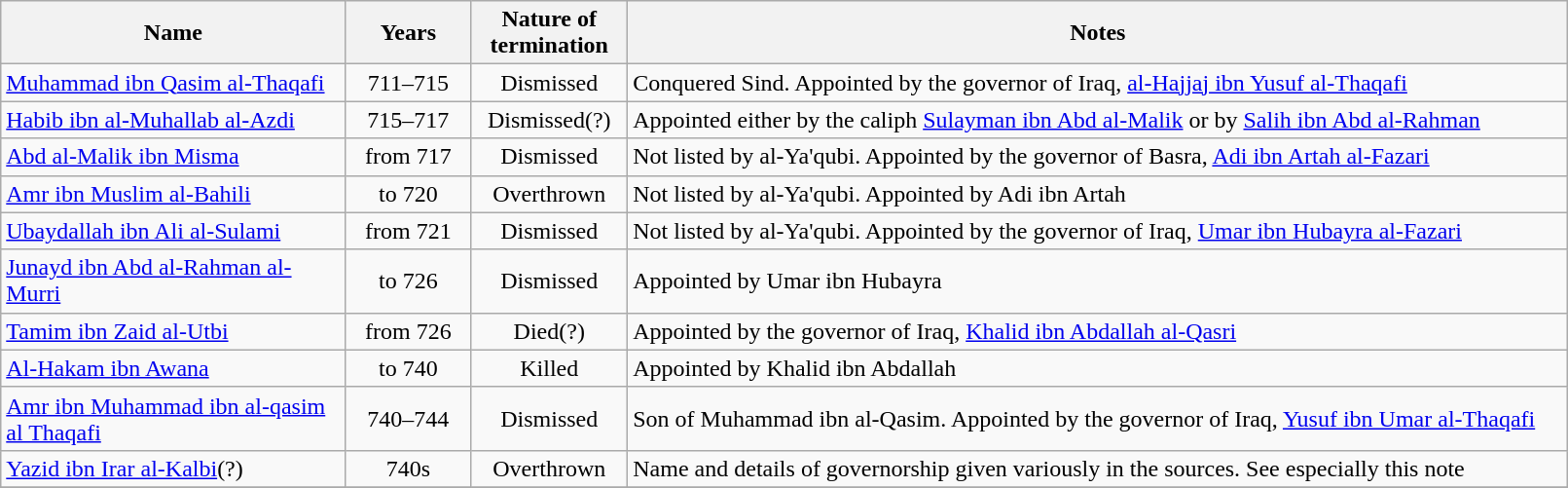<table width=85% class="wikitable">
<tr>
<th width=22%>Name</th>
<th width=8%>Years</th>
<th width=10%>Nature of<br>termination</th>
<th width=60%>Notes</th>
</tr>
<tr>
<td><a href='#'>Muhammad ibn Qasim al-Thaqafi</a></td>
<td align="center">711–715</td>
<td align="center">Dismissed</td>
<td>Conquered Sind. Appointed by the governor of Iraq, <a href='#'>al-Hajjaj ibn Yusuf al-Thaqafi</a></td>
</tr>
<tr>
<td><a href='#'>Habib ibn al-Muhallab al-Azdi</a></td>
<td align="center">715–717</td>
<td align="center">Dismissed(?)</td>
<td>Appointed either by the caliph <a href='#'>Sulayman ibn Abd al-Malik</a> or by <a href='#'>Salih ibn Abd al-Rahman</a></td>
</tr>
<tr>
<td><a href='#'>Abd al-Malik ibn Misma</a></td>
<td align="center">from 717</td>
<td align="center">Dismissed</td>
<td>Not listed by al-Ya'qubi. Appointed by the governor of Basra, <a href='#'>Adi ibn Artah al-Fazari</a></td>
</tr>
<tr>
<td><a href='#'>Amr ibn Muslim al-Bahili</a></td>
<td align="center">to 720</td>
<td align="center">Overthrown</td>
<td>Not listed by al-Ya'qubi. Appointed by Adi ibn Artah</td>
</tr>
<tr>
<td><a href='#'>Ubaydallah ibn Ali al-Sulami</a></td>
<td align="center">from 721</td>
<td align="center">Dismissed</td>
<td>Not listed by al-Ya'qubi. Appointed by the governor of Iraq, <a href='#'>Umar ibn Hubayra al-Fazari</a></td>
</tr>
<tr>
<td><a href='#'>Junayd ibn Abd al-Rahman al-Murri</a></td>
<td align="center">to 726</td>
<td align="center">Dismissed</td>
<td>Appointed by Umar ibn Hubayra</td>
</tr>
<tr>
<td><a href='#'>Tamim ibn Zaid al-Utbi</a></td>
<td align="center">from 726</td>
<td align="center">Died(?)</td>
<td>Appointed by the governor of Iraq, <a href='#'>Khalid ibn Abdallah al-Qasri</a></td>
</tr>
<tr>
<td><a href='#'>Al-Hakam ibn Awana</a></td>
<td align="center">to 740</td>
<td align="center">Killed</td>
<td>Appointed by Khalid ibn Abdallah</td>
</tr>
<tr>
<td><a href='#'>Amr ibn Muhammad ibn al-qasim al Thaqafi</a></td>
<td align="center">740–744</td>
<td align="center">Dismissed</td>
<td>Son of Muhammad ibn al-Qasim. Appointed by the governor of Iraq, <a href='#'>Yusuf ibn Umar al-Thaqafi</a></td>
</tr>
<tr>
<td><a href='#'>Yazid ibn Irar al-Kalbi</a>(?)</td>
<td align="center">740s</td>
<td align="center">Overthrown</td>
<td>Name and details of governorship given variously in the sources. See especially this note</td>
</tr>
<tr>
</tr>
</table>
